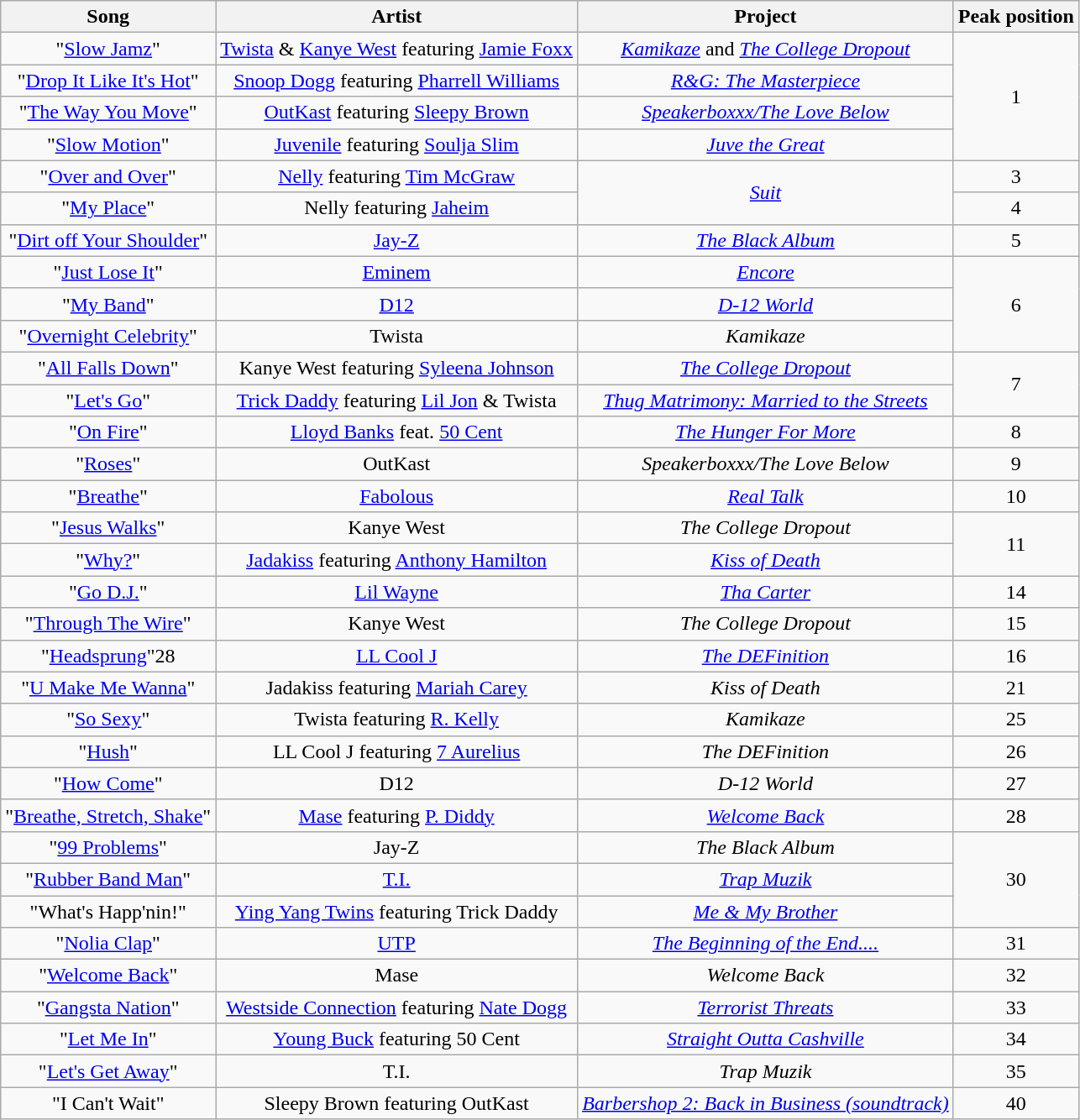<table class="wikitable sortable plainrowheaders" style="text-align:center;">
<tr>
<th scope="col">Song</th>
<th scope="col">Artist</th>
<th scope="col">Project</th>
<th scope="col">Peak position</th>
</tr>
<tr>
<td>"<a href='#'>Slow Jamz</a>"</td>
<td><a href='#'>Twista</a> & <a href='#'>Kanye West</a> featuring <a href='#'>Jamie Foxx</a></td>
<td><em><a href='#'>Kamikaze</a></em> and <em><a href='#'>The College Dropout</a></em></td>
<td rowspan="4">1</td>
</tr>
<tr>
<td>"<a href='#'>Drop It Like It's Hot</a>"</td>
<td><a href='#'>Snoop Dogg</a> featuring <a href='#'>Pharrell Williams</a></td>
<td><em><a href='#'>R&G: The Masterpiece</a></em></td>
</tr>
<tr>
<td>"<a href='#'>The Way You Move</a>"</td>
<td><a href='#'>OutKast</a> featuring <a href='#'>Sleepy Brown</a></td>
<td><em><a href='#'>Speakerboxxx/The Love Below</a></em></td>
</tr>
<tr>
<td>"<a href='#'>Slow Motion</a>"</td>
<td><a href='#'>Juvenile</a> featuring <a href='#'>Soulja Slim</a></td>
<td><em><a href='#'>Juve the Great</a></em></td>
</tr>
<tr>
<td>"<a href='#'>Over and Over</a>"</td>
<td><a href='#'>Nelly</a> featuring <a href='#'>Tim McGraw</a></td>
<td rowspan="2"><em><a href='#'>Suit</a></em></td>
<td>3</td>
</tr>
<tr>
<td>"<a href='#'>My Place</a>"</td>
<td>Nelly featuring <a href='#'>Jaheim</a></td>
<td>4</td>
</tr>
<tr>
<td>"<a href='#'>Dirt off Your Shoulder</a>"</td>
<td><a href='#'>Jay-Z</a></td>
<td><em><a href='#'>The Black Album</a></em></td>
<td>5</td>
</tr>
<tr>
<td>"<a href='#'>Just Lose It</a>"</td>
<td><a href='#'>Eminem</a></td>
<td><em><a href='#'>Encore</a></em></td>
<td rowspan="3">6</td>
</tr>
<tr>
<td>"<a href='#'>My Band</a>"</td>
<td><a href='#'>D12</a></td>
<td><em><a href='#'>D-12 World</a></em></td>
</tr>
<tr>
<td>"<a href='#'>Overnight Celebrity</a>"</td>
<td>Twista</td>
<td><em>Kamikaze</em></td>
</tr>
<tr>
<td>"<a href='#'>All Falls Down</a>"</td>
<td>Kanye West featuring <a href='#'>Syleena Johnson</a></td>
<td><em><a href='#'>The College Dropout</a></em></td>
<td rowspan="2">7</td>
</tr>
<tr>
<td>"<a href='#'>Let's Go</a>"</td>
<td><a href='#'>Trick Daddy</a> featuring <a href='#'>Lil Jon</a> & Twista</td>
<td><em><a href='#'>Thug Matrimony: Married to the Streets</a></em></td>
</tr>
<tr>
<td>"<a href='#'>On Fire</a>"</td>
<td><a href='#'>Lloyd Banks</a> feat. <a href='#'>50 Cent</a></td>
<td><em><a href='#'>The Hunger For More</a></em></td>
<td>8</td>
</tr>
<tr>
<td>"<a href='#'>Roses</a>"</td>
<td>OutKast</td>
<td><em>Speakerboxxx/The Love Below</em></td>
<td>9</td>
</tr>
<tr>
<td>"<a href='#'>Breathe</a>"</td>
<td><a href='#'>Fabolous</a></td>
<td><em><a href='#'>Real Talk</a></em></td>
<td>10</td>
</tr>
<tr>
<td>"<a href='#'>Jesus Walks</a>"</td>
<td>Kanye West</td>
<td><em>The College Dropout</em></td>
<td rowspan="2">11</td>
</tr>
<tr>
<td>"<a href='#'>Why?</a>"</td>
<td><a href='#'>Jadakiss</a> featuring <a href='#'>Anthony Hamilton</a></td>
<td><em><a href='#'>Kiss of Death</a></em></td>
</tr>
<tr>
<td>"<a href='#'>Go D.J.</a>"</td>
<td><a href='#'>Lil Wayne</a></td>
<td><em><a href='#'>Tha Carter</a></em></td>
<td>14</td>
</tr>
<tr>
<td>"<a href='#'>Through The Wire</a>"</td>
<td>Kanye West</td>
<td><em>The College Dropout</em></td>
<td>15</td>
</tr>
<tr>
<td>"<a href='#'>Headsprung</a>"28</td>
<td><a href='#'>LL Cool J</a></td>
<td><em><a href='#'>The DEFinition</a></em></td>
<td>16</td>
</tr>
<tr>
<td>"<a href='#'>U Make Me Wanna</a>"</td>
<td>Jadakiss featuring <a href='#'>Mariah Carey</a></td>
<td><em>Kiss of Death</em></td>
<td>21</td>
</tr>
<tr>
<td>"<a href='#'>So Sexy</a>"</td>
<td>Twista featuring <a href='#'>R. Kelly</a></td>
<td><em>Kamikaze</em></td>
<td>25</td>
</tr>
<tr>
<td>"<a href='#'>Hush</a>"</td>
<td>LL Cool J featuring <a href='#'>7 Aurelius</a></td>
<td><em>The DEFinition</em></td>
<td>26</td>
</tr>
<tr>
<td>"<a href='#'>How Come</a>"</td>
<td>D12</td>
<td><em>D-12 World</em></td>
<td>27</td>
</tr>
<tr>
<td>"<a href='#'>Breathe, Stretch, Shake</a>"</td>
<td><a href='#'>Mase</a> featuring <a href='#'>P. Diddy</a></td>
<td><em><a href='#'>Welcome Back</a></em></td>
<td>28</td>
</tr>
<tr>
<td>"<a href='#'>99 Problems</a>"</td>
<td>Jay-Z</td>
<td><em>The Black Album</em></td>
<td rowspan="3">30</td>
</tr>
<tr>
<td>"<a href='#'>Rubber Band Man</a>"</td>
<td><a href='#'>T.I.</a></td>
<td><em><a href='#'>Trap Muzik</a></em></td>
</tr>
<tr>
<td>"What's Happ'nin!"</td>
<td><a href='#'>Ying Yang Twins</a> featuring Trick Daddy</td>
<td><em><a href='#'>Me & My Brother</a></em></td>
</tr>
<tr>
<td>"<a href='#'>Nolia Clap</a>"</td>
<td><a href='#'>UTP</a></td>
<td><em><a href='#'>The Beginning of the End....</a></em></td>
<td>31</td>
</tr>
<tr>
<td>"<a href='#'>Welcome Back</a>"</td>
<td>Mase</td>
<td><em>Welcome Back</em></td>
<td>32</td>
</tr>
<tr>
<td>"<a href='#'>Gangsta Nation</a>"</td>
<td><a href='#'>Westside Connection</a> featuring <a href='#'>Nate Dogg</a></td>
<td><em><a href='#'>Terrorist Threats</a></em></td>
<td>33</td>
</tr>
<tr>
<td>"<a href='#'>Let Me In</a>"</td>
<td><a href='#'>Young Buck</a> featuring 50 Cent</td>
<td><em><a href='#'>Straight Outta Cashville</a></em></td>
<td>34</td>
</tr>
<tr>
<td>"<a href='#'>Let's Get Away</a>"</td>
<td>T.I.</td>
<td><em>Trap Muzik</em></td>
<td>35</td>
</tr>
<tr>
<td>"I Can't Wait"</td>
<td>Sleepy Brown featuring OutKast</td>
<td><em><a href='#'>Barbershop 2: Back in Business (soundtrack)</a></em></td>
<td>40</td>
</tr>
</table>
